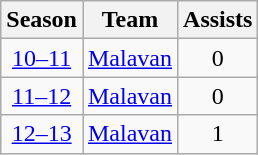<table class="wikitable" style="text-align: center;">
<tr>
<th>Season</th>
<th>Team</th>
<th>Assists</th>
</tr>
<tr>
<td><a href='#'>10–11</a></td>
<td align="left"><a href='#'>Malavan</a></td>
<td>0</td>
</tr>
<tr>
<td><a href='#'>11–12</a></td>
<td align="left"><a href='#'>Malavan</a></td>
<td>0</td>
</tr>
<tr>
<td><a href='#'>12–13</a></td>
<td align="left"><a href='#'>Malavan</a></td>
<td>1</td>
</tr>
</table>
